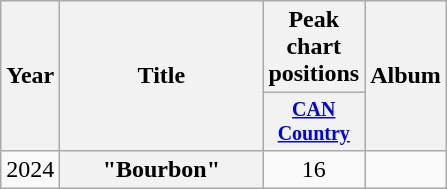<table class="wikitable plainrowheaders" style="text-align:center;">
<tr>
<th scope="col" rowspan="2">Year</th>
<th scope="col" rowspan="2" style="width:8em;">Title</th>
<th scope="col" colspan="1">Peak chart positions</th>
<th scope="col" rowspan="2">Album</th>
</tr>
<tr style="font-size:smaller;">
<th scope="col" style="width:4em;"><a href='#'>CAN Country</a><br></th>
</tr>
<tr>
<td>2024</td>
<th scope="row">"Bourbon"</th>
<td>16</td>
<td></td>
</tr>
</table>
